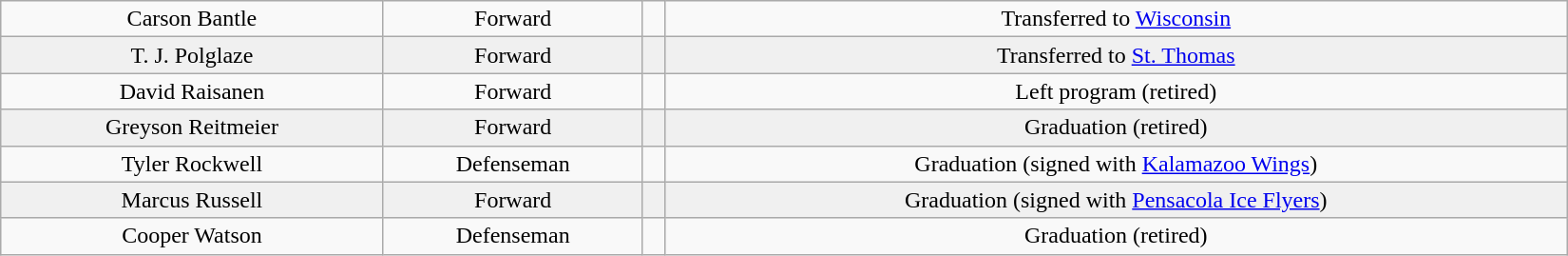<table class="wikitable" width=1100>
<tr align="center" bgcolor="">
<td>Carson Bantle</td>
<td>Forward</td>
<td></td>
<td>Transferred to <a href='#'>Wisconsin</a></td>
</tr>
<tr align="center" bgcolor="f0f0f0">
<td>T. J. Polglaze</td>
<td>Forward</td>
<td></td>
<td>Transferred to <a href='#'>St. Thomas</a></td>
</tr>
<tr align="center" bgcolor="">
<td>David Raisanen</td>
<td>Forward</td>
<td></td>
<td>Left program (retired)</td>
</tr>
<tr align="center" bgcolor="f0f0f0">
<td>Greyson Reitmeier</td>
<td>Forward</td>
<td></td>
<td>Graduation (retired)</td>
</tr>
<tr align="center" bgcolor="">
<td>Tyler Rockwell</td>
<td>Defenseman</td>
<td></td>
<td>Graduation (signed with <a href='#'>Kalamazoo Wings</a>)</td>
</tr>
<tr align="center" bgcolor="f0f0f0">
<td>Marcus Russell</td>
<td>Forward</td>
<td></td>
<td>Graduation (signed with <a href='#'>Pensacola Ice Flyers</a>)</td>
</tr>
<tr align="center" bgcolor="">
<td>Cooper Watson</td>
<td>Defenseman</td>
<td></td>
<td>Graduation (retired)</td>
</tr>
</table>
